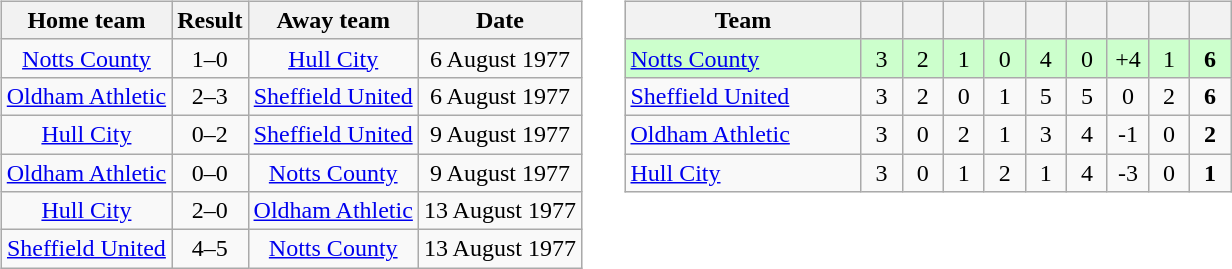<table>
<tr>
<td valign="top"><br><table class="wikitable" style="text-align: center">
<tr>
<th>Home team</th>
<th>Result</th>
<th>Away team</th>
<th>Date</th>
</tr>
<tr>
<td><a href='#'>Notts County</a></td>
<td>1–0</td>
<td><a href='#'>Hull City</a></td>
<td>6 August 1977</td>
</tr>
<tr>
<td><a href='#'>Oldham Athletic</a></td>
<td>2–3</td>
<td><a href='#'>Sheffield United</a></td>
<td>6 August 1977</td>
</tr>
<tr>
<td><a href='#'>Hull City</a></td>
<td>0–2</td>
<td><a href='#'>Sheffield United</a></td>
<td>9 August 1977</td>
</tr>
<tr>
<td><a href='#'>Oldham Athletic</a></td>
<td>0–0</td>
<td><a href='#'>Notts County</a></td>
<td>9 August 1977</td>
</tr>
<tr>
<td><a href='#'>Hull City</a></td>
<td>2–0</td>
<td><a href='#'>Oldham Athletic</a></td>
<td>13 August 1977</td>
</tr>
<tr>
<td><a href='#'>Sheffield United</a></td>
<td>4–5</td>
<td><a href='#'>Notts County</a></td>
<td>13 August 1977</td>
</tr>
</table>
</td>
<td width="1"> </td>
<td valign="top"><br><table class="wikitable" style="text-align:center">
<tr>
<th width=150>Team</th>
<th width=20></th>
<th width=20></th>
<th width=20></th>
<th width=20></th>
<th width=20></th>
<th width=20></th>
<th width=20></th>
<th width=20></th>
<th width=20></th>
</tr>
<tr bgcolor="#ccffcc">
<td align="left"><a href='#'>Notts County</a></td>
<td>3</td>
<td>2</td>
<td>1</td>
<td>0</td>
<td>4</td>
<td>0</td>
<td>+4</td>
<td>1</td>
<td><strong>6</strong></td>
</tr>
<tr>
<td align="left"><a href='#'>Sheffield United</a></td>
<td>3</td>
<td>2</td>
<td>0</td>
<td>1</td>
<td>5</td>
<td>5</td>
<td>0</td>
<td>2</td>
<td><strong>6</strong></td>
</tr>
<tr>
<td align="left"><a href='#'>Oldham Athletic</a></td>
<td>3</td>
<td>0</td>
<td>2</td>
<td>1</td>
<td>3</td>
<td>4</td>
<td>-1</td>
<td>0</td>
<td><strong>2</strong></td>
</tr>
<tr>
<td align="left"><a href='#'>Hull City</a></td>
<td>3</td>
<td>0</td>
<td>1</td>
<td>2</td>
<td>1</td>
<td>4</td>
<td>-3</td>
<td>0</td>
<td><strong>1</strong></td>
</tr>
</table>
</td>
</tr>
</table>
